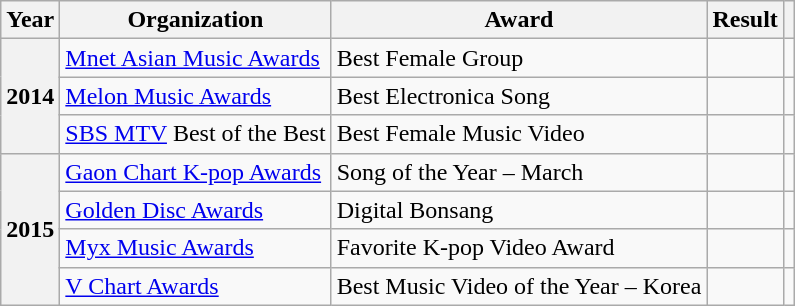<table class="sortable wikitable plainrowheaders">
<tr>
<th scope="col">Year</th>
<th scope="col">Organization</th>
<th scope="col">Award</th>
<th scope="col">Result</th>
<th class="unsortable"></th>
</tr>
<tr>
<th scope="row" rowspan="3">2014</th>
<td><a href='#'>Mnet Asian Music Awards</a></td>
<td>Best Female Group</td>
<td></td>
<td align="center"></td>
</tr>
<tr>
<td><a href='#'>Melon Music Awards</a></td>
<td>Best Electronica Song</td>
<td></td>
<td align="center"></td>
</tr>
<tr>
<td><a href='#'>SBS MTV</a> Best of the Best</td>
<td>Best Female Music Video</td>
<td></td>
<td align="center"></td>
</tr>
<tr>
<th scope="row" rowspan="4">2015</th>
<td><a href='#'>Gaon Chart K-pop Awards</a></td>
<td>Song of the Year – March</td>
<td></td>
<td align="center"></td>
</tr>
<tr>
<td><a href='#'>Golden Disc Awards</a></td>
<td>Digital Bonsang</td>
<td></td>
<td align="center"></td>
</tr>
<tr>
<td><a href='#'>Myx Music Awards</a></td>
<td>Favorite K-pop Video Award</td>
<td></td>
<td align="center"></td>
</tr>
<tr>
<td><a href='#'>V Chart Awards</a></td>
<td>Best Music Video of the Year – Korea</td>
<td></td>
<td align="center"></td>
</tr>
</table>
